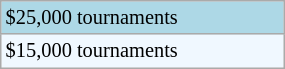<table class="wikitable" style="font-size:85%; width:15%;">
<tr style="background:lightblue;">
<td>$25,000 tournaments</td>
</tr>
<tr style="background:#f0f8ff;">
<td>$15,000 tournaments</td>
</tr>
</table>
